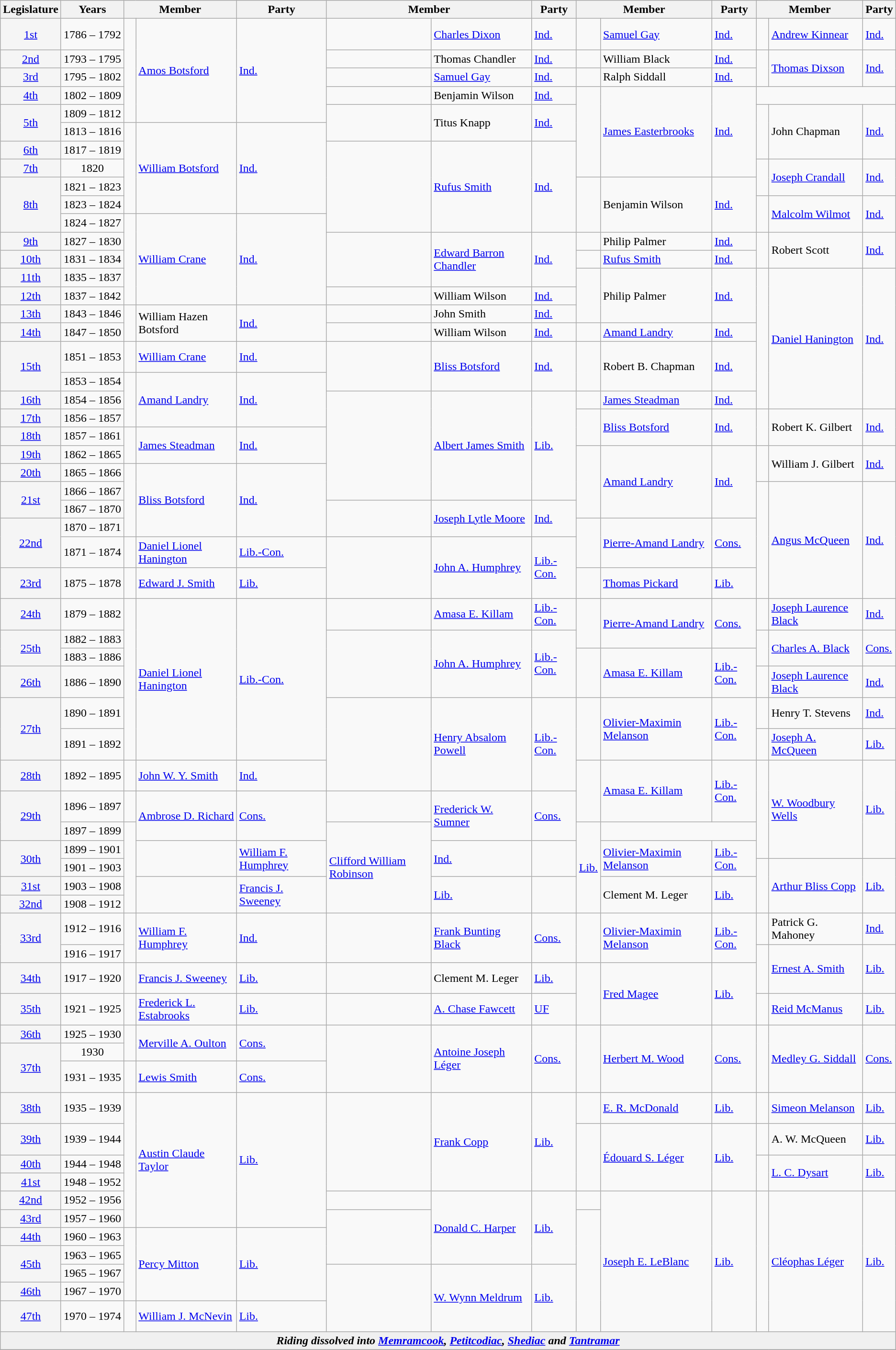<table class="wikitable">
<tr>
<th>Legislature</th>
<th style="width: 80px;">Years</th>
<th colspan="2">Member</th>
<th>Party</th>
<th colspan="2">Member</th>
<th>Party</th>
<th colspan="2">Member</th>
<th>Party</th>
<th colspan="2">Member</th>
<th>Party</th>
</tr>
<tr>
<td bgcolor="whitesmoke" align="center"><a href='#'>1st</a></td>
<td>1786 – 1792</td>
<td rowspan="5" >   </td>
<td rowspan="5"><a href='#'>Amos Botsford</a></td>
<td rowspan="5"><a href='#'>Ind.</a></td>
<td>   </td>
<td><a href='#'>Charles Dixon</a></td>
<td><a href='#'>Ind.</a></td>
<td>   </td>
<td><a href='#'>Samuel Gay</a></td>
<td><a href='#'>Ind.</a></td>
<td>   </td>
<td><a href='#'>Andrew Kinnear</a></td>
<td><a href='#'>Ind.</a></td>
</tr>
<tr>
<td bgcolor="whitesmoke" align="center"><a href='#'>2nd</a></td>
<td>1793 – 1795</td>
<td>   </td>
<td>Thomas Chandler</td>
<td><a href='#'>Ind.</a></td>
<td>   </td>
<td>William Black</td>
<td><a href='#'>Ind.</a></td>
<td rowspan="2" >   </td>
<td rowspan="2"><a href='#'>Thomas Dixson</a></td>
<td rowspan="2"><a href='#'>Ind.</a></td>
</tr>
<tr>
<td bgcolor="whitesmoke" align="center"><a href='#'>3rd</a></td>
<td>1795 – 1802</td>
<td>   </td>
<td><a href='#'>Samuel Gay</a></td>
<td><a href='#'>Ind.</a></td>
<td>   </td>
<td>Ralph Siddall</td>
<td><a href='#'>Ind.</a></td>
</tr>
<tr>
<td bgcolor="whitesmoke" align="center"><a href='#'>4th</a></td>
<td>1802 – 1809</td>
<td>   </td>
<td>Benjamin Wilson</td>
<td><a href='#'>Ind.</a></td>
<td rowspan="5" >   </td>
<td rowspan="5"><a href='#'>James Easterbrooks</a></td>
<td rowspan="5"><a href='#'>Ind.</a></td>
</tr>
<tr>
<td bgcolor="whitesmoke" align="center" rowspan="2"><a href='#'>5th</a></td>
<td>1809 – 1812</td>
<td rowspan="2" >   </td>
<td rowspan="2">Titus Knapp</td>
<td rowspan="2"><a href='#'>Ind.</a></td>
<td rowspan="3" >   </td>
<td rowspan="3">John Chapman</td>
<td rowspan="3"><a href='#'>Ind.</a></td>
</tr>
<tr>
<td>1813 – 1816</td>
<td rowspan="5" >   </td>
<td rowspan="5"><a href='#'>William Botsford</a></td>
<td rowspan="5"><a href='#'>Ind.</a></td>
</tr>
<tr>
<td bgcolor="whitesmoke" align="center"><a href='#'>6th</a></td>
<td>1817 – 1819</td>
<td rowspan="5" >   </td>
<td rowspan="5"><a href='#'>Rufus Smith</a></td>
<td rowspan="5"><a href='#'>Ind.</a></td>
</tr>
<tr>
<td bgcolor="whitesmoke" align="center"><a href='#'>7th</a></td>
<td align="center">1820</td>
<td rowspan="2" >   </td>
<td rowspan="2"><a href='#'>Joseph Crandall</a></td>
<td rowspan="2"><a href='#'>Ind.</a></td>
</tr>
<tr>
<td bgcolor="whitesmoke" align="center" rowspan="3"><a href='#'>8th</a></td>
<td>1821 – 1823</td>
<td rowspan="3" >   </td>
<td rowspan="3">Benjamin Wilson</td>
<td rowspan="3"><a href='#'>Ind.</a></td>
</tr>
<tr>
<td>1823 – 1824</td>
<td rowspan="2" >   </td>
<td rowspan="2"><a href='#'>Malcolm Wilmot</a></td>
<td rowspan="2"><a href='#'>Ind.</a></td>
</tr>
<tr>
<td>1824 – 1827</td>
<td rowspan="5" >   </td>
<td rowspan="5"><a href='#'>William Crane</a></td>
<td rowspan="5"><a href='#'>Ind.</a></td>
</tr>
<tr>
<td bgcolor="whitesmoke" align="center"><a href='#'>9th</a></td>
<td>1827 – 1830</td>
<td rowspan="3" >   </td>
<td rowspan="3"><a href='#'>Edward Barron Chandler</a></td>
<td rowspan="3"><a href='#'>Ind.</a></td>
<td>   </td>
<td>Philip Palmer</td>
<td><a href='#'>Ind.</a></td>
<td rowspan="2" >   </td>
<td rowspan="2">Robert Scott</td>
<td rowspan="2"><a href='#'>Ind.</a></td>
</tr>
<tr>
<td bgcolor="whitesmoke" align="center"><a href='#'>10th</a></td>
<td>1831 – 1834</td>
<td>   </td>
<td><a href='#'>Rufus Smith</a></td>
<td><a href='#'>Ind.</a></td>
</tr>
<tr>
<td bgcolor="whitesmoke" align="center"><a href='#'>11th</a></td>
<td>1835 – 1837</td>
<td rowspan="3" >   </td>
<td rowspan="3">Philip Palmer</td>
<td rowspan="3"><a href='#'>Ind.</a></td>
<td rowspan="7" >   </td>
<td rowspan="7"><a href='#'>Daniel Hanington</a></td>
<td rowspan="7"><a href='#'>Ind.</a></td>
</tr>
<tr>
<td bgcolor="whitesmoke" align="center"><a href='#'>12th</a></td>
<td>1837 – 1842</td>
<td>   </td>
<td>William Wilson</td>
<td><a href='#'>Ind.</a></td>
</tr>
<tr>
<td bgcolor="whitesmoke" align="center"><a href='#'>13th</a></td>
<td>1843 – 1846</td>
<td rowspan="2" >   </td>
<td rowspan="2">William Hazen Botsford</td>
<td rowspan="2"><a href='#'>Ind.</a></td>
<td>   </td>
<td>John Smith</td>
<td><a href='#'>Ind.</a></td>
</tr>
<tr>
<td bgcolor="whitesmoke" align="center"><a href='#'>14th</a></td>
<td>1847 – 1850</td>
<td>   </td>
<td>William Wilson</td>
<td><a href='#'>Ind.</a></td>
<td>   </td>
<td><a href='#'>Amand Landry</a></td>
<td><a href='#'>Ind.</a></td>
</tr>
<tr>
<td bgcolor="whitesmoke" align="center" rowspan="2"><a href='#'>15th</a></td>
<td>1851 – 1853</td>
<td>   </td>
<td><a href='#'>William Crane</a></td>
<td><a href='#'>Ind.</a></td>
<td rowspan="2" >   </td>
<td rowspan="2"><a href='#'>Bliss Botsford</a></td>
<td rowspan="2"><a href='#'>Ind.</a></td>
<td rowspan="2" >   </td>
<td rowspan="2">Robert B. Chapman</td>
<td rowspan="2"><a href='#'>Ind.</a></td>
</tr>
<tr>
<td>1853 – 1854</td>
<td rowspan="3" >   </td>
<td rowspan="3"><a href='#'>Amand Landry</a></td>
<td rowspan="3"><a href='#'>Ind.</a></td>
</tr>
<tr>
<td bgcolor="whitesmoke" align="center"><a href='#'>16th</a></td>
<td>1854 – 1856</td>
<td rowspan="6" >   </td>
<td rowspan="6"><a href='#'>Albert James Smith</a></td>
<td rowspan="6"><a href='#'>Lib.</a></td>
<td>   </td>
<td><a href='#'>James Steadman</a></td>
<td><a href='#'>Ind.</a></td>
</tr>
<tr>
<td bgcolor="whitesmoke" align="center"><a href='#'>17th</a></td>
<td>1856 – 1857</td>
<td rowspan="2" >   </td>
<td rowspan="2"><a href='#'>Bliss Botsford</a></td>
<td rowspan="2"><a href='#'>Ind.</a></td>
<td rowspan="2" >   </td>
<td rowspan="2">Robert K. Gilbert</td>
<td rowspan="2"><a href='#'>Ind.</a></td>
</tr>
<tr>
<td bgcolor="whitesmoke" align="center"><a href='#'>18th</a></td>
<td>1857 – 1861</td>
<td rowspan="2" >   </td>
<td rowspan="2"><a href='#'>James Steadman</a></td>
<td rowspan="2"><a href='#'>Ind.</a></td>
</tr>
<tr>
<td bgcolor="whitesmoke" align="center"><a href='#'>19th</a></td>
<td>1862 – 1865</td>
<td rowspan="4" >   </td>
<td rowspan="4"><a href='#'>Amand Landry</a></td>
<td rowspan="4"><a href='#'>Ind.</a></td>
<td rowspan="2" >   </td>
<td rowspan="2">William J. Gilbert</td>
<td rowspan="2"><a href='#'>Ind.</a></td>
</tr>
<tr>
<td bgcolor="whitesmoke" align="center"><a href='#'>20th</a></td>
<td>1865 – 1866</td>
<td rowspan="4" >   </td>
<td rowspan="4"><a href='#'>Bliss Botsford</a></td>
<td rowspan="4"><a href='#'>Ind.</a></td>
</tr>
<tr>
<td bgcolor="whitesmoke" align="center" rowspan="2"><a href='#'>21st</a></td>
<td>1866 – 1867</td>
<td rowspan="5" >   </td>
<td rowspan="5"><a href='#'>Angus McQueen</a></td>
<td rowspan="5"><a href='#'>Ind.</a></td>
</tr>
<tr>
<td>1867 – 1870</td>
<td rowspan="2" >   </td>
<td rowspan="2"><a href='#'>Joseph Lytle Moore</a></td>
<td rowspan="2"><a href='#'>Ind.</a></td>
</tr>
<tr>
<td bgcolor="whitesmoke" align="center" rowspan="2"><a href='#'>22nd</a></td>
<td>1870 – 1871</td>
<td rowspan="2" >   </td>
<td rowspan="2"><a href='#'>Pierre-Amand Landry</a></td>
<td rowspan="2"><a href='#'>Cons.</a></td>
</tr>
<tr>
<td>1871 – 1874</td>
<td>   </td>
<td><a href='#'>Daniel Lionel Hanington</a></td>
<td><a href='#'>Lib.-Con.</a></td>
<td rowspan="2" >   </td>
<td rowspan="2"><a href='#'>John A. Humphrey</a></td>
<td rowspan="2"><a href='#'>Lib.-Con.</a></td>
</tr>
<tr>
<td bgcolor="whitesmoke" align="center"><a href='#'>23rd</a></td>
<td>1875 – 1878</td>
<td>   </td>
<td><a href='#'>Edward J. Smith</a></td>
<td><a href='#'>Lib.</a></td>
<td>   </td>
<td><a href='#'>Thomas Pickard</a></td>
<td><a href='#'>Lib.</a></td>
</tr>
<tr>
<td bgcolor="whitesmoke" align="center"><a href='#'>24th</a></td>
<td>1879 – 1882</td>
<td rowspan="6" >   </td>
<td rowspan="6"><a href='#'>Daniel Lionel Hanington</a></td>
<td rowspan="6"><a href='#'>Lib.-Con.</a></td>
<td>   </td>
<td><a href='#'>Amasa E. Killam</a></td>
<td><a href='#'>Lib.-Con.</a></td>
<td rowspan="2" >   </td>
<td rowspan="2"><a href='#'>Pierre-Amand Landry</a></td>
<td rowspan="2"><a href='#'>Cons.</a></td>
<td>   </td>
<td><a href='#'>Joseph Laurence Black</a></td>
<td><a href='#'>Ind.</a></td>
</tr>
<tr>
<td bgcolor="whitesmoke" align="center" rowspan="2"><a href='#'>25th</a></td>
<td>1882 – 1883</td>
<td rowspan="3" >   </td>
<td rowspan="3"><a href='#'>John A. Humphrey</a></td>
<td rowspan="3"><a href='#'>Lib.-Con.</a></td>
<td rowspan="2" >   </td>
<td rowspan="2"><a href='#'>Charles A. Black</a></td>
<td rowspan="2"><a href='#'>Cons.</a></td>
</tr>
<tr>
<td>1883 – 1886</td>
<td rowspan="2" >   </td>
<td rowspan="2"><a href='#'>Amasa E. Killam</a></td>
<td rowspan="2"><a href='#'>Lib.-Con.</a></td>
</tr>
<tr>
<td bgcolor="whitesmoke" align="center"><a href='#'>26th</a></td>
<td>1886 – 1890</td>
<td>   </td>
<td><a href='#'>Joseph Laurence Black</a></td>
<td><a href='#'>Ind.</a></td>
</tr>
<tr>
<td bgcolor="whitesmoke" align="center" rowspan="2"><a href='#'>27th</a></td>
<td>1890 – 1891</td>
<td rowspan="3" >   </td>
<td rowspan="3"><a href='#'>Henry Absalom Powell</a></td>
<td rowspan="3"><a href='#'>Lib.-Con.</a></td>
<td rowspan="2" >   </td>
<td rowspan="2"><a href='#'>Olivier-Maximin Melanson</a></td>
<td rowspan="2"><a href='#'>Lib.-Con.</a></td>
<td>   </td>
<td>Henry T. Stevens</td>
<td><a href='#'>Ind.</a></td>
</tr>
<tr>
<td>1891 – 1892</td>
<td>   </td>
<td><a href='#'>Joseph A. McQueen</a></td>
<td><a href='#'>Lib.</a></td>
</tr>
<tr>
<td bgcolor="whitesmoke" align="center"><a href='#'>28th</a></td>
<td>1892 – 1895</td>
<td>   </td>
<td><a href='#'>John W. Y. Smith</a></td>
<td><a href='#'>Ind.</a></td>
<td rowspan="2" >   </td>
<td rowspan="2"><a href='#'>Amasa E. Killam</a></td>
<td rowspan="2"><a href='#'>Lib.-Con.</a></td>
<td rowspan="4" >   </td>
<td rowspan="4"><a href='#'>W. Woodbury Wells</a></td>
<td rowspan="4"><a href='#'>Lib.</a></td>
</tr>
<tr>
<td bgcolor="whitesmoke" align="center" rowspan="2"><a href='#'>29th</a></td>
<td>1896 – 1897</td>
<td>   </td>
<td rowspan="2"><a href='#'>Ambrose D. Richard</a></td>
<td rowspan="2"><a href='#'>Cons.</a></td>
<td>   </td>
<td rowspan="2"><a href='#'>Frederick W. Sumner</a></td>
<td rowspan="2"><a href='#'>Cons.</a></td>
</tr>
<tr>
<td>1897 – 1899</td>
<td rowspan="5" >   </td>
<td rowspan="5"><a href='#'>Clifford William Robinson</a></td>
<td rowspan="5"><a href='#'>Lib.</a></td>
</tr>
<tr>
<td bgcolor="whitesmoke" align="center" rowspan="2"><a href='#'>30th</a></td>
<td>1899 – 1901</td>
<td rowspan="2" >   </td>
<td rowspan="2"><a href='#'>William F. Humphrey</a></td>
<td rowspan="2"><a href='#'>Ind.</a></td>
<td rowspan="2" >   </td>
<td rowspan="2"><a href='#'>Olivier-Maximin Melanson</a></td>
<td rowspan="2"><a href='#'>Lib.-Con.</a></td>
</tr>
<tr>
<td>1901 – 1903</td>
<td rowspan="3" >   </td>
<td rowspan="3"><a href='#'>Arthur Bliss Copp</a></td>
<td rowspan="3"><a href='#'>Lib.</a></td>
</tr>
<tr>
<td bgcolor="whitesmoke" align="center"><a href='#'>31st</a></td>
<td>1903 – 1908</td>
<td rowspan="2" >   </td>
<td rowspan="2"><a href='#'>Francis J. Sweeney</a></td>
<td rowspan="2"><a href='#'>Lib.</a></td>
<td rowspan="2" >   </td>
<td rowspan="2">Clement M. Leger</td>
<td rowspan="2"><a href='#'>Lib.</a></td>
</tr>
<tr>
<td bgcolor="whitesmoke" align="center"><a href='#'>32nd</a></td>
<td>1908 – 1912</td>
</tr>
<tr>
<td bgcolor="whitesmoke" align="center" rowspan="2"><a href='#'>33rd</a></td>
<td>1912 – 1916</td>
<td rowspan="2" >   </td>
<td rowspan="2"><a href='#'>William F. Humphrey</a></td>
<td rowspan="2"><a href='#'>Ind.</a></td>
<td rowspan="2" >   </td>
<td rowspan="2"><a href='#'>Frank Bunting Black</a></td>
<td rowspan="2"><a href='#'>Cons.</a></td>
<td rowspan="2" >   </td>
<td rowspan="2"><a href='#'>Olivier-Maximin Melanson</a></td>
<td rowspan="2"><a href='#'>Lib.-Con.</a></td>
<td>   </td>
<td>Patrick G. Mahoney</td>
<td><a href='#'>Ind.</a></td>
</tr>
<tr>
<td>1916 – 1917</td>
<td rowspan="2" >   </td>
<td rowspan="2"><a href='#'>Ernest A. Smith</a></td>
<td rowspan="2"><a href='#'>Lib.</a></td>
</tr>
<tr>
<td bgcolor="whitesmoke" align="center"><a href='#'>34th</a></td>
<td>1917 – 1920</td>
<td>   </td>
<td><a href='#'>Francis J. Sweeney</a></td>
<td><a href='#'>Lib.</a></td>
<td>   </td>
<td>Clement M. Leger</td>
<td><a href='#'>Lib.</a></td>
<td rowspan="2" >   </td>
<td rowspan="2"><a href='#'>Fred Magee</a></td>
<td rowspan="2"><a href='#'>Lib.</a></td>
</tr>
<tr>
<td bgcolor="whitesmoke" align="center"><a href='#'>35th</a></td>
<td>1921 – 1925</td>
<td>   </td>
<td><a href='#'>Frederick L. Estabrooks</a></td>
<td><a href='#'>Lib.</a></td>
<td>   </td>
<td><a href='#'>A. Chase Fawcett</a></td>
<td><a href='#'>UF</a></td>
<td>   </td>
<td><a href='#'>Reid McManus</a></td>
<td><a href='#'>Lib.</a></td>
</tr>
<tr>
<td bgcolor="whitesmoke" align="center"><a href='#'>36th</a></td>
<td>1925 – 1930</td>
<td rowspan="2" >   </td>
<td rowspan="2"><a href='#'>Merville A. Oulton</a></td>
<td rowspan="2"><a href='#'>Cons.</a></td>
<td rowspan="3" >   </td>
<td rowspan="3"><a href='#'>Antoine Joseph Léger</a></td>
<td rowspan="3"><a href='#'>Cons.</a></td>
<td rowspan="3" >   </td>
<td rowspan="3"><a href='#'>Herbert M. Wood</a></td>
<td rowspan="3"><a href='#'>Cons.</a></td>
<td rowspan="3" >   </td>
<td rowspan="3"><a href='#'>Medley G. Siddall</a></td>
<td rowspan="3"><a href='#'>Cons.</a></td>
</tr>
<tr>
<td bgcolor="whitesmoke" align="center" rowspan="2"><a href='#'>37th</a></td>
<td align="center">1930</td>
</tr>
<tr>
<td>1931 – 1935</td>
<td>   </td>
<td><a href='#'>Lewis Smith</a></td>
<td><a href='#'>Cons.</a></td>
</tr>
<tr>
<td bgcolor="whitesmoke" align="center"><a href='#'>38th</a></td>
<td>1935 – 1939</td>
<td rowspan="6" >   </td>
<td rowspan="6"><a href='#'>Austin Claude Taylor</a></td>
<td rowspan="6"><a href='#'>Lib.</a></td>
<td rowspan="4" >   </td>
<td rowspan="4"><a href='#'>Frank Copp</a></td>
<td rowspan="4"><a href='#'>Lib.</a></td>
<td>   </td>
<td><a href='#'>E. R. McDonald</a></td>
<td><a href='#'>Lib.</a></td>
<td>   </td>
<td><a href='#'>Simeon Melanson</a></td>
<td><a href='#'>Lib.</a></td>
</tr>
<tr>
<td bgcolor="whitesmoke" align="center"><a href='#'>39th</a></td>
<td>1939 – 1944</td>
<td rowspan="3" >   </td>
<td rowspan="3"><a href='#'>Édouard S. Léger</a></td>
<td rowspan="3"><a href='#'>Lib.</a></td>
<td>   </td>
<td>A. W. McQueen</td>
<td><a href='#'>Lib.</a></td>
</tr>
<tr>
<td bgcolor="whitesmoke" align="center"><a href='#'>40th</a></td>
<td>1944 – 1948</td>
<td rowspan="2" >   </td>
<td rowspan="2"><a href='#'>L. C. Dysart</a></td>
<td rowspan="2"><a href='#'>Lib.</a></td>
</tr>
<tr>
<td bgcolor="whitesmoke" align="center"><a href='#'>41st</a></td>
<td>1948 – 1952</td>
</tr>
<tr>
<td bgcolor="whitesmoke" align="center"><a href='#'>42nd</a></td>
<td>1952 – 1956</td>
<td>   </td>
<td rowspan="4"><a href='#'>Donald C. Harper</a></td>
<td rowspan="4"><a href='#'>Lib.</a></td>
<td>   </td>
<td rowspan="7"><a href='#'>Joseph E. LeBlanc</a></td>
<td rowspan="7"><a href='#'>Lib.</a></td>
<td rowspan="7" >   </td>
<td rowspan="7"><a href='#'>Cléophas Léger</a></td>
<td rowspan="7"><a href='#'>Lib.</a></td>
</tr>
<tr>
<td bgcolor="whitesmoke" align="center"><a href='#'>43rd</a></td>
<td>1957 – 1960</td>
</tr>
<tr>
<td bgcolor="whitesmoke" align="center"><a href='#'>44th</a></td>
<td>1960 – 1963</td>
<td rowspan="4" >   </td>
<td rowspan="4"><a href='#'>Percy Mitton</a></td>
<td rowspan="4"><a href='#'>Lib.</a></td>
</tr>
<tr>
<td bgcolor="whitesmoke" align="center" rowspan="2"><a href='#'>45th</a></td>
<td>1963 – 1965</td>
</tr>
<tr>
<td>1965 – 1967</td>
<td rowspan="3" >   </td>
<td rowspan="3"><a href='#'>W. Wynn Meldrum</a></td>
<td rowspan="3"><a href='#'>Lib.</a></td>
</tr>
<tr>
<td bgcolor="whitesmoke" align="center"><a href='#'>46th</a></td>
<td>1967 – 1970</td>
</tr>
<tr>
<td bgcolor="whitesmoke" align="center"><a href='#'>47th</a></td>
<td>1970 – 1974</td>
<td>   </td>
<td><a href='#'>William J. McNevin</a></td>
<td><a href='#'>Lib.</a></td>
</tr>
<tr>
<td bgcolor="#F0F0F0" colspan="14" align="center"><strong><em>Riding dissolved into<em> <a href='#'>Memramcook</a>, <a href='#'>Petitcodiac</a>, <a href='#'>Shediac</a> </em>and<em> <a href='#'>Tantramar</a><strong></td>
</tr>
<tr>
</tr>
</table>
